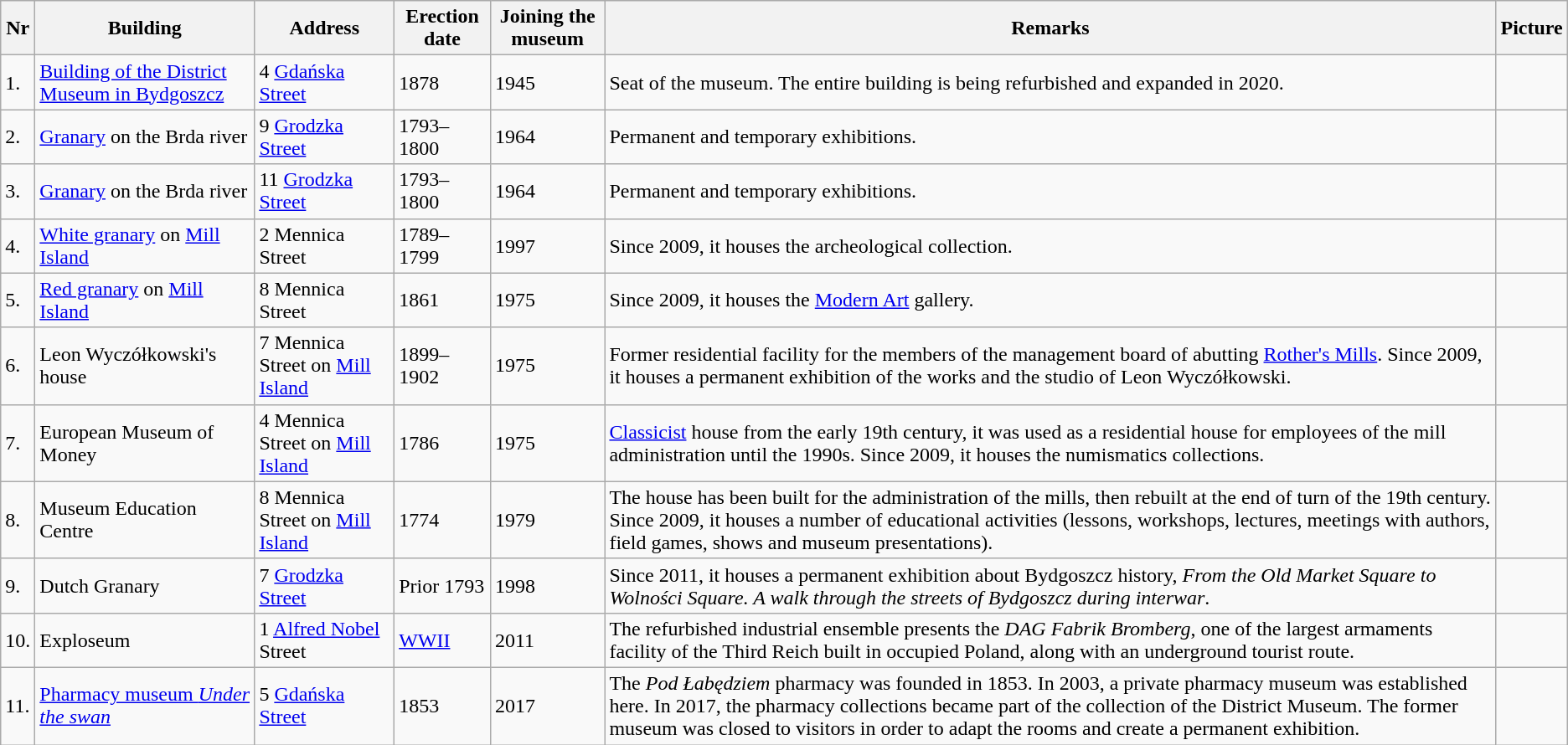<table class="wikitable">
<tr>
<th>Nr</th>
<th>Building</th>
<th>Address</th>
<th>Erection date</th>
<th>Joining the museum</th>
<th>Remarks</th>
<th>Picture</th>
</tr>
<tr>
<td>1.</td>
<td><a href='#'>Building of the District Museum in Bydgoszcz</a></td>
<td>4 <a href='#'>Gdańska Street</a></td>
<td>1878</td>
<td>1945</td>
<td>Seat of the museum. The entire building is being refurbished and expanded in 2020.</td>
<td></td>
</tr>
<tr>
<td>2.</td>
<td><a href='#'>Granary</a> on the Brda river</td>
<td>9 <a href='#'>Grodzka Street</a></td>
<td>1793–1800</td>
<td>1964</td>
<td>Permanent and temporary exhibitions.</td>
<td></td>
</tr>
<tr>
<td>3.</td>
<td><a href='#'>Granary</a> on the Brda river</td>
<td>11 <a href='#'>Grodzka Street</a></td>
<td>1793–1800</td>
<td>1964</td>
<td>Permanent and temporary exhibitions.</td>
<td></td>
</tr>
<tr>
<td>4.</td>
<td><a href='#'>White granary</a> on <a href='#'>Mill Island</a></td>
<td>2 Mennica Street</td>
<td>1789–1799</td>
<td>1997</td>
<td>Since 2009, it houses the archeological collection.</td>
<td></td>
</tr>
<tr>
<td>5.</td>
<td><a href='#'>Red granary</a> on <a href='#'>Mill Island</a></td>
<td>8 Mennica Street</td>
<td>1861</td>
<td>1975</td>
<td>Since 2009, it houses the <a href='#'>Modern Art</a> gallery.</td>
<td></td>
</tr>
<tr>
<td>6.</td>
<td>Leon Wyczółkowski's house</td>
<td>7 Mennica Street on <a href='#'>Mill Island</a></td>
<td>1899–1902</td>
<td>1975</td>
<td>Former residential facility for the members of the management board of abutting <a href='#'>Rother's Mills</a>. Since 2009, it houses a permanent exhibition of the works and the studio of Leon Wyczółkowski.</td>
<td></td>
</tr>
<tr>
<td>7.</td>
<td>European Museum of Money</td>
<td>4 Mennica Street on <a href='#'>Mill Island</a></td>
<td>1786</td>
<td>1975</td>
<td><a href='#'>Classicist</a> house from the early 19th century, it was used as a residential house for employees of the mill administration until the 1990s. Since 2009, it houses the numismatics collections.</td>
<td></td>
</tr>
<tr>
<td>8.</td>
<td>Museum Education Centre</td>
<td>8 Mennica Street on <a href='#'>Mill Island</a></td>
<td>1774</td>
<td>1979</td>
<td>The house has been built for the administration of the mills, then rebuilt at the end of turn of the 19th century. Since 2009, it houses a number of educational activities (lessons, workshops, lectures, meetings with authors, field games, shows and museum presentations).</td>
<td></td>
</tr>
<tr>
<td>9.</td>
<td>Dutch Granary</td>
<td>7 <a href='#'>Grodzka Street</a></td>
<td>Prior 1793</td>
<td>1998</td>
<td>Since 2011, it houses a permanent exhibition about Bydgoszcz history, <em>From the Old Market Square to Wolności Square. A walk through the streets of Bydgoszcz during interwar</em>.</td>
<td></td>
</tr>
<tr>
<td>10.</td>
<td>Exploseum</td>
<td>1 <a href='#'>Alfred Nobel</a> Street</td>
<td><a href='#'>WWII</a></td>
<td>2011</td>
<td>The refurbished industrial ensemble presents the <em>DAG Fabrik Bromberg</em>, one of the largest armaments facility of the Third Reich built in occupied Poland, along with an underground tourist route.</td>
<td></td>
</tr>
<tr>
<td>11.</td>
<td><a href='#'>Pharmacy museum <em>Under the swan</em></a></td>
<td>5 <a href='#'>Gdańska Street</a></td>
<td>1853</td>
<td>2017</td>
<td>The <em>Pod Łabędziem</em> pharmacy was founded in 1853. In 2003, a private pharmacy museum was established here. In 2017, the pharmacy collections became part of the collection of the District Museum. The former museum was closed to visitors in order to adapt the rooms and create a permanent exhibition.</td>
<td></td>
</tr>
</table>
